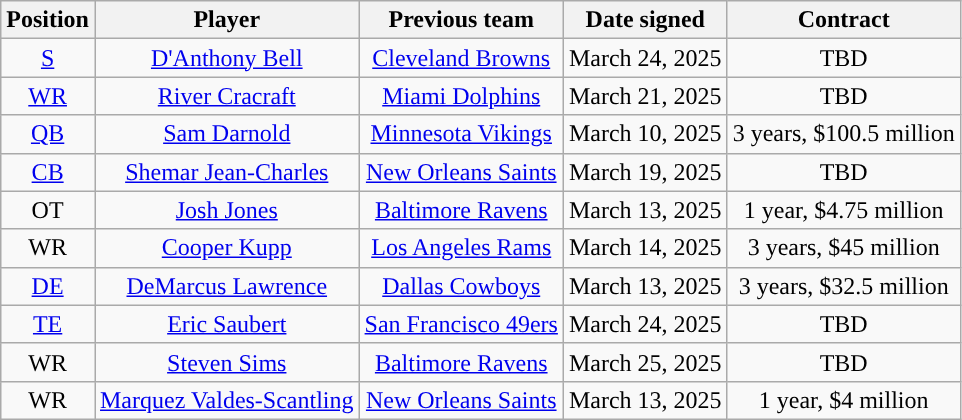<table class="wikitable" style="text-align:center">
<tr>
<th>Position</th>
<th>Player</th>
<th>Previous team</th>
<th>Date signed</th>
<th>Contract</th>
</tr>
<tr>
<td><a href='#'>S</a></td>
<td><a href='#'>D'Anthony Bell</a></td>
<td><a href='#'>Cleveland Browns</a></td>
<td>March 24, 2025</td>
<td>TBD</td>
</tr>
<tr>
<td><a href='#'>WR</a></td>
<td><a href='#'>River Cracraft</a></td>
<td><a href='#'>Miami Dolphins</a></td>
<td>March 21, 2025</td>
<td>TBD</td>
</tr>
<tr>
<td><a href='#'>QB</a></td>
<td><a href='#'>Sam Darnold</a></td>
<td><a href='#'>Minnesota Vikings</a></td>
<td>March 10, 2025</td>
<td>3 years, $100.5 million</td>
</tr>
<tr>
<td><a href='#'>CB</a></td>
<td><a href='#'>Shemar Jean-Charles</a></td>
<td><a href='#'>New Orleans Saints</a></td>
<td>March 19, 2025</td>
<td>TBD</td>
</tr>
<tr>
<td>OT</td>
<td><a href='#'>Josh Jones</a></td>
<td><a href='#'>Baltimore Ravens</a></td>
<td>March 13, 2025</td>
<td>1 year, $4.75 million</td>
</tr>
<tr>
<td>WR</td>
<td><a href='#'>Cooper Kupp</a></td>
<td><a href='#'>Los Angeles Rams</a></td>
<td>March 14, 2025</td>
<td>3 years, $45 million</td>
</tr>
<tr>
<td><a href='#'>DE</a></td>
<td><a href='#'>DeMarcus Lawrence</a></td>
<td><a href='#'>Dallas Cowboys</a></td>
<td>March 13, 2025</td>
<td>3 years, $32.5 million</td>
</tr>
<tr>
<td><a href='#'>TE</a></td>
<td><a href='#'>Eric Saubert</a></td>
<td><a href='#'>San Francisco 49ers</a></td>
<td>March 24, 2025</td>
<td>TBD</td>
</tr>
<tr>
<td>WR</td>
<td><a href='#'>Steven Sims</a></td>
<td><a href='#'>Baltimore Ravens</a></td>
<td>March 25, 2025</td>
<td>TBD</td>
</tr>
<tr>
<td>WR</td>
<td><a href='#'>Marquez Valdes-Scantling</a></td>
<td><a href='#'>New Orleans Saints</a></td>
<td>March 13, 2025</td>
<td>1 year, $4 million</td>
</tr>
</table>
